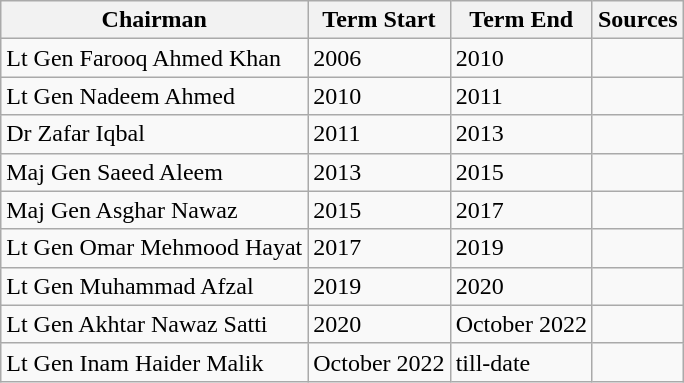<table class="wikitable">
<tr>
<th>Chairman</th>
<th>Term Start</th>
<th>Term End</th>
<th>Sources</th>
</tr>
<tr>
<td>Lt Gen Farooq Ahmed Khan</td>
<td>2006</td>
<td>2010</td>
<td></td>
</tr>
<tr>
<td>Lt Gen Nadeem Ahmed</td>
<td>2010</td>
<td>2011</td>
<td></td>
</tr>
<tr>
<td>Dr Zafar Iqbal</td>
<td>2011</td>
<td>2013</td>
<td></td>
</tr>
<tr>
<td>Maj Gen Saeed Aleem</td>
<td>2013</td>
<td>2015</td>
<td></td>
</tr>
<tr>
<td>Maj Gen Asghar Nawaz</td>
<td>2015</td>
<td>2017</td>
<td></td>
</tr>
<tr>
<td>Lt Gen Omar Mehmood Hayat</td>
<td>2017</td>
<td>2019</td>
<td></td>
</tr>
<tr>
<td>Lt Gen Muhammad Afzal</td>
<td>2019</td>
<td>2020</td>
<td></td>
</tr>
<tr>
<td>Lt Gen Akhtar Nawaz Satti</td>
<td>2020</td>
<td>October 2022</td>
<td></td>
</tr>
<tr>
<td>Lt Gen Inam Haider Malik</td>
<td>October 2022</td>
<td>till-date</td>
<td></td>
</tr>
</table>
